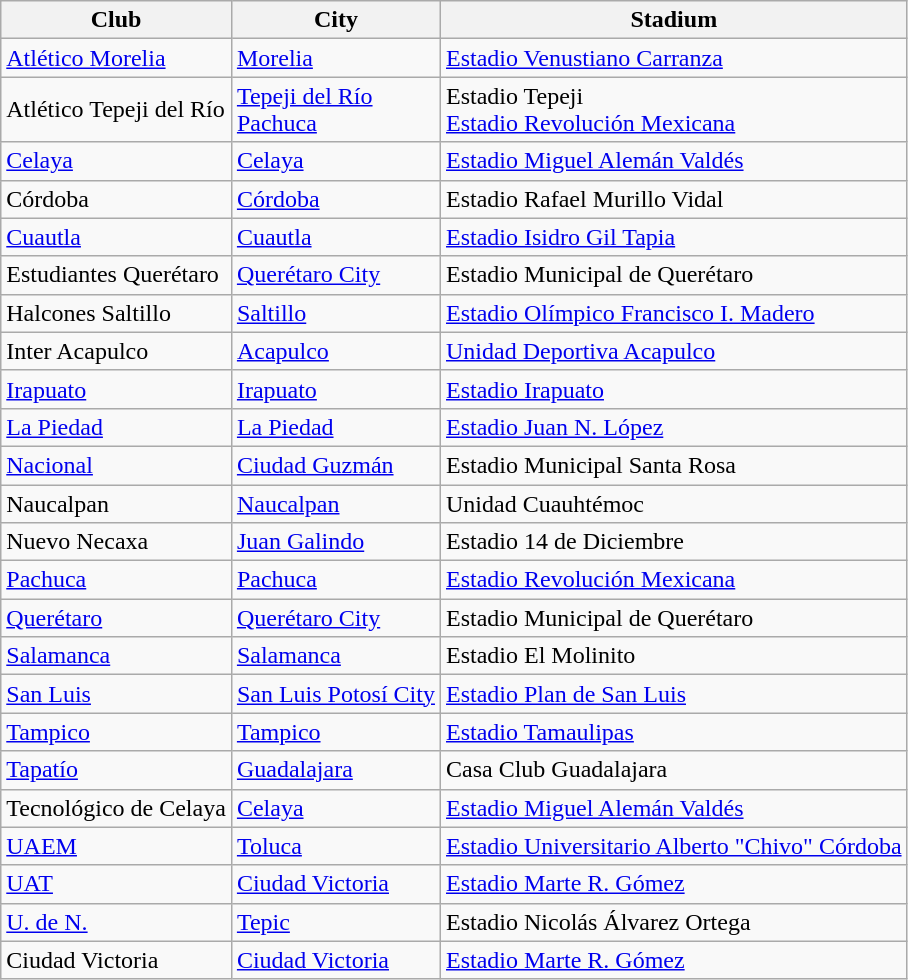<table class="wikitable sortable">
<tr>
<th>Club</th>
<th>City</th>
<th>Stadium</th>
</tr>
<tr>
<td><a href='#'>Atlético Morelia</a></td>
<td><a href='#'>Morelia</a></td>
<td><a href='#'>Estadio Venustiano Carranza</a></td>
</tr>
<tr>
<td>Atlético Tepeji del Río</td>
<td><a href='#'>Tepeji del Río</a><br><a href='#'>Pachuca</a></td>
<td>Estadio Tepeji<br><a href='#'>Estadio Revolución Mexicana</a></td>
</tr>
<tr>
<td><a href='#'>Celaya</a></td>
<td><a href='#'>Celaya</a></td>
<td><a href='#'>Estadio Miguel Alemán Valdés</a></td>
</tr>
<tr>
<td>Córdoba</td>
<td><a href='#'>Córdoba</a></td>
<td>Estadio Rafael Murillo Vidal</td>
</tr>
<tr>
<td><a href='#'>Cuautla</a></td>
<td><a href='#'>Cuautla</a></td>
<td><a href='#'>Estadio Isidro Gil Tapia</a></td>
</tr>
<tr>
<td>Estudiantes Querétaro</td>
<td><a href='#'>Querétaro City</a></td>
<td>Estadio Municipal de Querétaro</td>
</tr>
<tr>
<td>Halcones Saltillo</td>
<td><a href='#'>Saltillo</a></td>
<td><a href='#'>Estadio Olímpico Francisco I. Madero</a></td>
</tr>
<tr>
<td>Inter Acapulco</td>
<td><a href='#'>Acapulco</a></td>
<td><a href='#'>Unidad Deportiva Acapulco</a></td>
</tr>
<tr>
<td><a href='#'>Irapuato</a></td>
<td><a href='#'>Irapuato</a></td>
<td><a href='#'>Estadio Irapuato</a></td>
</tr>
<tr>
<td><a href='#'>La Piedad</a></td>
<td><a href='#'>La Piedad</a></td>
<td><a href='#'>Estadio Juan N. López</a></td>
</tr>
<tr>
<td><a href='#'>Nacional</a></td>
<td><a href='#'>Ciudad Guzmán</a></td>
<td>Estadio Municipal Santa Rosa</td>
</tr>
<tr>
<td>Naucalpan</td>
<td><a href='#'>Naucalpan</a></td>
<td>Unidad Cuauhtémoc</td>
</tr>
<tr>
<td>Nuevo Necaxa</td>
<td><a href='#'>Juan Galindo</a></td>
<td>Estadio 14 de Diciembre</td>
</tr>
<tr>
<td><a href='#'>Pachuca</a></td>
<td><a href='#'>Pachuca</a></td>
<td><a href='#'>Estadio Revolución Mexicana</a></td>
</tr>
<tr>
<td><a href='#'>Querétaro</a></td>
<td><a href='#'>Querétaro City</a></td>
<td>Estadio Municipal de Querétaro</td>
</tr>
<tr>
<td><a href='#'>Salamanca</a></td>
<td><a href='#'>Salamanca</a></td>
<td>Estadio El Molinito</td>
</tr>
<tr>
<td><a href='#'>San Luis</a></td>
<td><a href='#'>San Luis Potosí City</a></td>
<td><a href='#'>Estadio Plan de San Luis</a></td>
</tr>
<tr>
<td><a href='#'>Tampico</a></td>
<td><a href='#'>Tampico</a></td>
<td><a href='#'>Estadio Tamaulipas</a></td>
</tr>
<tr>
<td><a href='#'>Tapatío</a></td>
<td><a href='#'>Guadalajara</a></td>
<td>Casa Club Guadalajara</td>
</tr>
<tr>
<td>Tecnológico de Celaya</td>
<td><a href='#'>Celaya</a></td>
<td><a href='#'>Estadio Miguel Alemán Valdés</a></td>
</tr>
<tr>
<td><a href='#'>UAEM</a></td>
<td><a href='#'>Toluca</a></td>
<td><a href='#'>Estadio Universitario Alberto "Chivo" Córdoba</a></td>
</tr>
<tr>
<td><a href='#'>UAT</a></td>
<td><a href='#'>Ciudad Victoria</a></td>
<td><a href='#'>Estadio Marte R. Gómez</a></td>
</tr>
<tr>
<td><a href='#'>U. de N.</a></td>
<td><a href='#'>Tepic</a></td>
<td>Estadio Nicolás Álvarez Ortega</td>
</tr>
<tr>
<td>Ciudad Victoria</td>
<td><a href='#'>Ciudad Victoria</a></td>
<td><a href='#'>Estadio Marte R. Gómez</a></td>
</tr>
</table>
